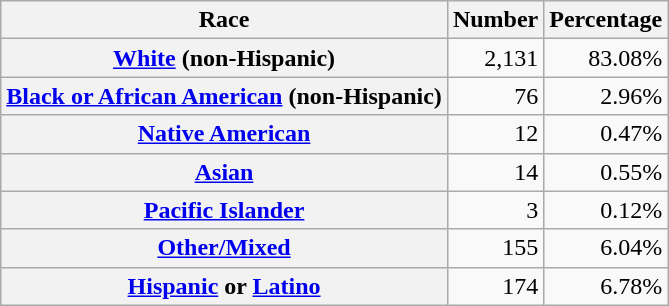<table class="wikitable" style="text-align:right">
<tr>
<th scope="col">Race</th>
<th scope="col">Number</th>
<th scope="col">Percentage</th>
</tr>
<tr>
<th scope="row"><a href='#'>White</a> (non-Hispanic)</th>
<td>2,131</td>
<td>83.08%</td>
</tr>
<tr>
<th scope="row"><a href='#'>Black or African American</a> (non-Hispanic)</th>
<td>76</td>
<td>2.96%</td>
</tr>
<tr>
<th scope="row"><a href='#'>Native American</a></th>
<td>12</td>
<td>0.47%</td>
</tr>
<tr>
<th scope="row"><a href='#'>Asian</a></th>
<td>14</td>
<td>0.55%</td>
</tr>
<tr>
<th scope="row"><a href='#'>Pacific Islander</a></th>
<td>3</td>
<td>0.12%</td>
</tr>
<tr>
<th scope="row"><a href='#'>Other/Mixed</a></th>
<td>155</td>
<td>6.04%</td>
</tr>
<tr>
<th scope="row"><a href='#'>Hispanic</a> or <a href='#'>Latino</a></th>
<td>174</td>
<td>6.78%</td>
</tr>
</table>
